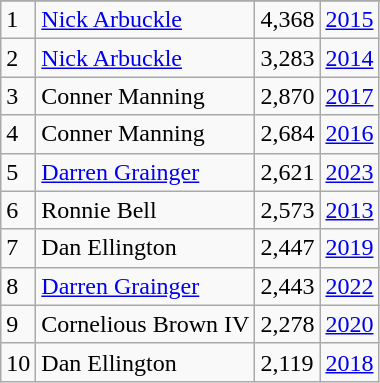<table class="wikitable">
<tr>
</tr>
<tr>
<td>1</td>
<td><a href='#'>Nick Arbuckle</a></td>
<td>4,368</td>
<td><a href='#'>2015</a></td>
</tr>
<tr>
<td>2</td>
<td><a href='#'>Nick Arbuckle</a></td>
<td>3,283</td>
<td><a href='#'>2014</a></td>
</tr>
<tr>
<td>3</td>
<td>Conner Manning</td>
<td>2,870</td>
<td><a href='#'>2017</a></td>
</tr>
<tr>
<td>4</td>
<td>Conner Manning</td>
<td>2,684</td>
<td><a href='#'>2016</a></td>
</tr>
<tr>
<td>5</td>
<td><a href='#'>Darren Grainger</a></td>
<td>2,621</td>
<td><a href='#'>2023</a></td>
</tr>
<tr>
<td>6</td>
<td>Ronnie Bell</td>
<td>2,573</td>
<td><a href='#'>2013</a></td>
</tr>
<tr>
<td>7</td>
<td>Dan Ellington</td>
<td>2,447</td>
<td><a href='#'>2019</a></td>
</tr>
<tr>
<td>8</td>
<td><a href='#'>Darren Grainger</a></td>
<td>2,443</td>
<td><a href='#'>2022</a></td>
</tr>
<tr>
<td>9</td>
<td>Cornelious Brown IV</td>
<td>2,278</td>
<td><a href='#'>2020</a></td>
</tr>
<tr>
<td>10</td>
<td>Dan Ellington</td>
<td>2,119</td>
<td><a href='#'>2018</a></td>
</tr>
</table>
